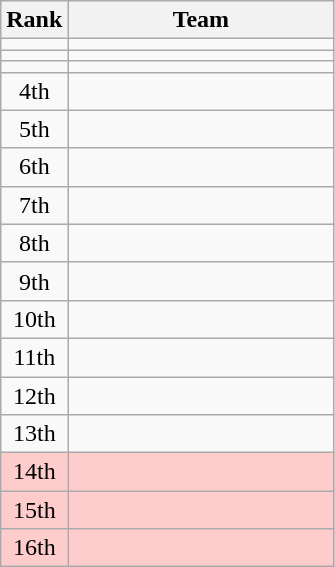<table class=wikitable style="text-align:center;">
<tr>
<th>Rank</th>
<th width=170>Team</th>
</tr>
<tr>
<td></td>
<td align=left></td>
</tr>
<tr>
<td></td>
<td align=left></td>
</tr>
<tr>
<td></td>
<td align=left></td>
</tr>
<tr>
<td>4th</td>
<td align=left></td>
</tr>
<tr>
<td>5th</td>
<td align=left></td>
</tr>
<tr>
<td>6th</td>
<td align=left></td>
</tr>
<tr>
<td>7th</td>
<td align=left></td>
</tr>
<tr>
<td>8th</td>
<td align=left></td>
</tr>
<tr>
<td>9th</td>
<td align=left></td>
</tr>
<tr>
<td>10th</td>
<td align=left></td>
</tr>
<tr>
<td>11th</td>
<td align=left></td>
</tr>
<tr>
<td>12th</td>
<td align=left></td>
</tr>
<tr>
<td>13th</td>
<td align=left></td>
</tr>
<tr bgcolor=#ffcccc>
<td>14th</td>
<td align=left></td>
</tr>
<tr bgcolor=#ffcccc>
<td>15th</td>
<td align=left></td>
</tr>
<tr bgcolor=#ffcccc>
<td>16th</td>
<td align=left></td>
</tr>
</table>
